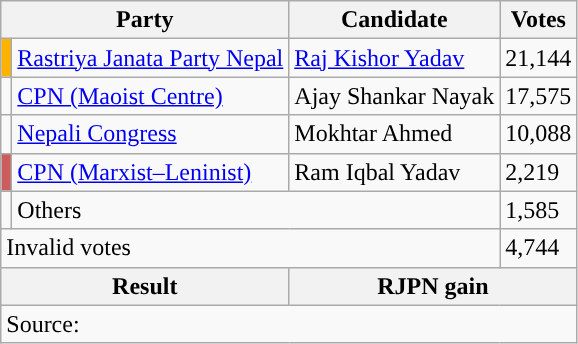<table class="wikitable">
<tr>
<th colspan="2">Party</th>
<th>Candidate</th>
<th>Votes</th>
</tr>
<tr>
<td style="background-color:#ffb300"></td>
<td><a href='#'>Rastriya Janata Party Nepal</a></td>
<td><a href='#'>Raj Kishor Yadav</a></td>
<td>21,144</td>
</tr>
<tr>
<td style="background-color:"></td>
<td><a href='#'>CPN (Maoist Centre)</a></td>
<td>Ajay Shankar Nayak</td>
<td>17,575</td>
</tr>
<tr>
<td style="background-color:"></td>
<td><a href='#'>Nepali Congress</a></td>
<td>Mokhtar Ahmed</td>
<td>10,088</td>
</tr>
<tr>
<td style="background-color:indianred"></td>
<td><a href='#'>CPN (Marxist–Leninist)</a></td>
<td>Ram Iqbal Yadav</td>
<td>2,219</td>
</tr>
<tr>
<td></td>
<td colspan="2">Others</td>
<td>1,585</td>
</tr>
<tr>
<td colspan="3">Invalid votes</td>
<td>4,744</td>
</tr>
<tr>
<th colspan="2">Result</th>
<th colspan="2">RJPN gain</th>
</tr>
<tr>
<td colspan="4">Source: </td>
</tr>
</table>
